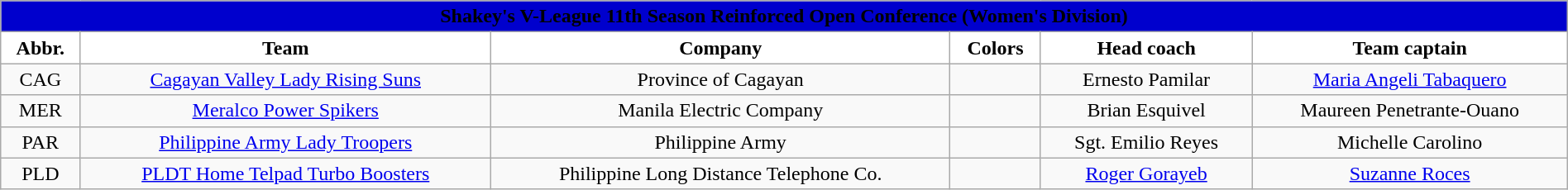<table class="wikitable" style="width:100%; text-align:left">
<tr>
<th style=background:#0000CD colspan=6><span>Shakey's V-League 11th Season Reinforced Open Conference (Women's Division)</span></th>
</tr>
<tr>
<th style="background:white">Abbr.</th>
<th style="background:white">Team</th>
<th style="background:white">Company</th>
<th style="background:white">Colors</th>
<th style="background:white">Head coach</th>
<th style="background:white">Team captain</th>
</tr>
<tr>
<td align=center>CAG</td>
<td align=center><a href='#'>Cagayan Valley Lady Rising Suns</a></td>
<td align=center>Province of Cagayan</td>
<td align=center> </td>
<td align=center> Ernesto Pamilar</td>
<td align=center><a href='#'>Maria Angeli Tabaquero</a></td>
</tr>
<tr>
<td align=center>MER</td>
<td align=center><a href='#'>Meralco Power Spikers</a></td>
<td align=center>Manila Electric Company</td>
<td align=center> </td>
<td align=center> Brian Esquivel</td>
<td align=center>Maureen Penetrante-Ouano</td>
</tr>
<tr>
<td align=center>PAR</td>
<td align=center><a href='#'>Philippine Army Lady Troopers</a></td>
<td align=center>Philippine Army</td>
<td align=center> </td>
<td align=center> Sgt. Emilio Reyes</td>
<td align=center>Michelle Carolino</td>
</tr>
<tr>
<td align=center>PLD</td>
<td align=center><a href='#'>PLDT Home Telpad Turbo Boosters</a></td>
<td align=center>Philippine Long Distance Telephone Co.</td>
<td align=center> </td>
<td align=center> <a href='#'>Roger Gorayeb</a></td>
<td align=center><a href='#'>Suzanne Roces</a></td>
</tr>
</table>
